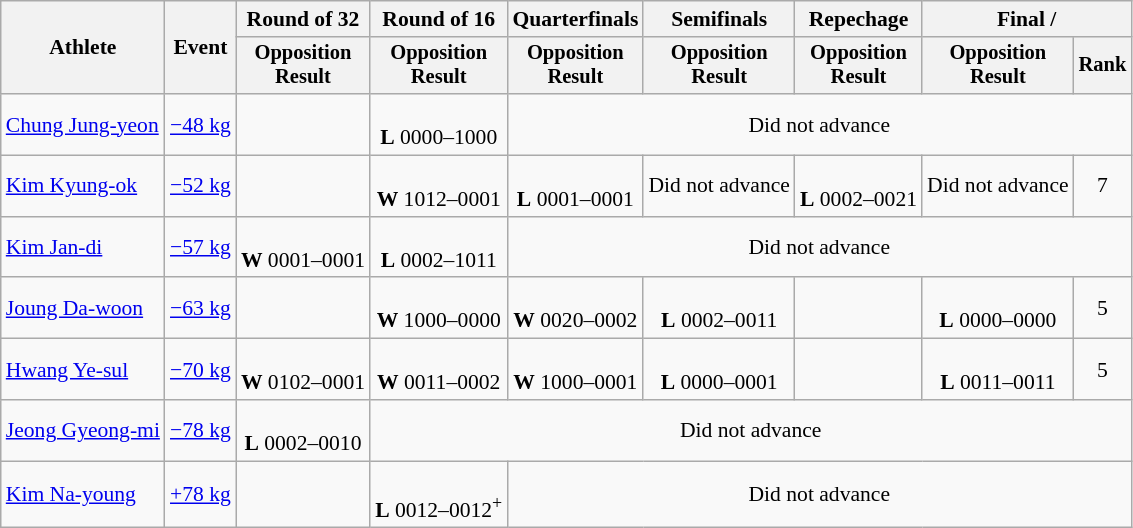<table class="wikitable" style="font-size:90%">
<tr>
<th rowspan=2>Athlete</th>
<th rowspan=2>Event</th>
<th>Round of 32</th>
<th>Round of 16</th>
<th>Quarterfinals</th>
<th>Semifinals</th>
<th>Repechage</th>
<th colspan=2>Final / </th>
</tr>
<tr style="font-size:95%">
<th>Opposition<br>Result</th>
<th>Opposition<br>Result</th>
<th>Opposition<br>Result</th>
<th>Opposition<br>Result</th>
<th>Opposition<br>Result</th>
<th>Opposition<br>Result</th>
<th>Rank</th>
</tr>
<tr align=center>
<td align=left><a href='#'>Chung Jung-yeon</a></td>
<td align=left><a href='#'>−48 kg</a></td>
<td></td>
<td><br><strong>L</strong> 0000–1000</td>
<td colspan=5>Did not advance</td>
</tr>
<tr align=center>
<td align=left><a href='#'>Kim Kyung-ok</a></td>
<td align=left><a href='#'>−52 kg</a></td>
<td></td>
<td><br><strong>W</strong> 1012–0001</td>
<td><br><strong>L</strong> 0001–0001</td>
<td>Did not advance</td>
<td><br><strong>L</strong> 0002–0021</td>
<td>Did not advance</td>
<td>7</td>
</tr>
<tr align=center>
<td align=left><a href='#'>Kim Jan-di</a></td>
<td align=left><a href='#'>−57 kg</a></td>
<td><br><strong>W</strong> 0001–0001</td>
<td><br><strong>L</strong> 0002–1011</td>
<td colspan=5>Did not advance</td>
</tr>
<tr align=center>
<td align=left><a href='#'>Joung Da-woon</a></td>
<td align=left><a href='#'>−63 kg</a></td>
<td></td>
<td><br><strong>W</strong> 1000–0000</td>
<td><br><strong>W</strong> 0020–0002</td>
<td><br><strong>L</strong> 0002–0011</td>
<td></td>
<td><br><strong>L</strong> 0000–0000 </td>
<td>5</td>
</tr>
<tr align=center>
<td align=left><a href='#'>Hwang Ye-sul</a></td>
<td align=left><a href='#'>−70 kg</a></td>
<td><br><strong>W</strong> 0102–0001</td>
<td><br><strong>W</strong> 0011–0002</td>
<td><br><strong>W</strong> 1000–0001</td>
<td><br><strong>L</strong> 0000–0001</td>
<td></td>
<td><br><strong>L</strong> 0011–0011 </td>
<td>5</td>
</tr>
<tr align=center>
<td align=left><a href='#'>Jeong Gyeong-mi</a></td>
<td align=left><a href='#'>−78 kg</a></td>
<td><br><strong>L</strong> 0002–0010</td>
<td colspan=6>Did not advance</td>
</tr>
<tr align=center>
<td align=left><a href='#'>Kim Na-young</a></td>
<td align=left><a href='#'>+78 kg</a></td>
<td></td>
<td><br><strong>L</strong> 0012–0012<sup>+</sup></td>
<td colspan=5>Did not advance</td>
</tr>
</table>
